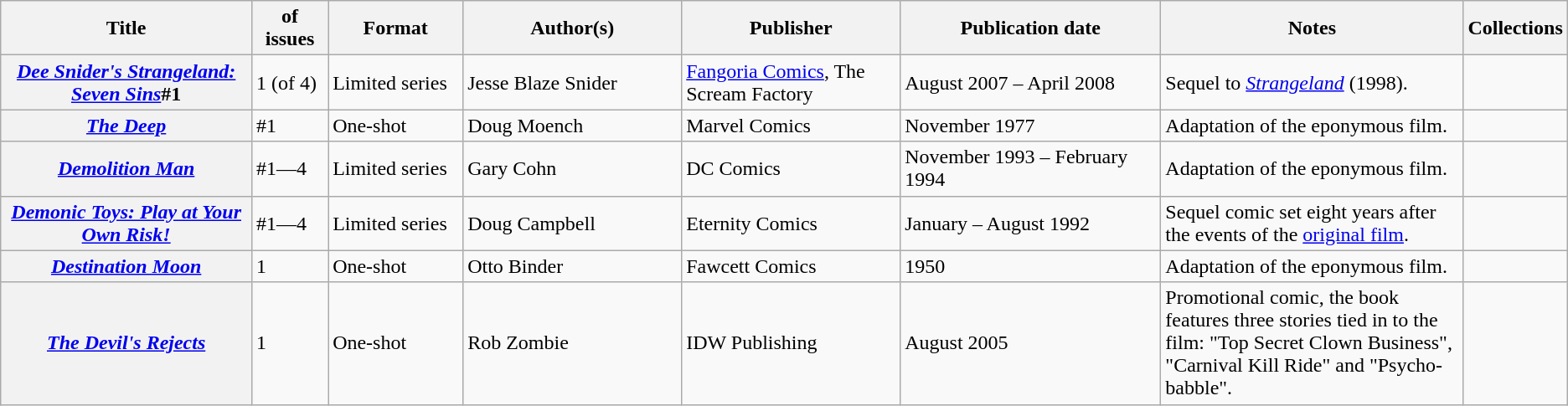<table class="wikitable">
<tr>
<th>Title</th>
<th style="width:40pt"> of issues</th>
<th style="width:75pt">Format</th>
<th style="width:125pt">Author(s)</th>
<th style="width:125pt">Publisher</th>
<th style="width:150pt">Publication date</th>
<th style="width:175pt">Notes</th>
<th>Collections</th>
</tr>
<tr>
<th><em><a href='#'>Dee Snider's Strangeland: Seven Sins</a></em>#1</th>
<td>1 (of 4)</td>
<td>Limited series </td>
<td>Jesse Blaze Snider</td>
<td><a href='#'>Fangoria Comics</a>, The Scream Factory</td>
<td>August 2007 – April 2008</td>
<td>Sequel to <em><a href='#'>Strangeland</a></em> (1998).</td>
<td></td>
</tr>
<tr>
<th><em><a href='#'>The Deep</a></em></th>
<td>#1</td>
<td>One-shot</td>
<td>Doug Moench</td>
<td>Marvel Comics</td>
<td>November 1977</td>
<td>Adaptation of the eponymous film.</td>
<td></td>
</tr>
<tr>
<th><em><a href='#'>Demolition Man</a></em></th>
<td>#1—4</td>
<td>Limited series</td>
<td>Gary Cohn</td>
<td>DC Comics</td>
<td>November 1993 – February 1994</td>
<td>Adaptation of the eponymous film.</td>
<td></td>
</tr>
<tr>
<th><em><a href='#'>Demonic Toys: Play at Your Own Risk!</a></em></th>
<td>#1—4</td>
<td>Limited series</td>
<td>Doug Campbell</td>
<td>Eternity Comics</td>
<td>January – August 1992</td>
<td>Sequel comic set eight years after the events of the <a href='#'>original film</a>.</td>
<td></td>
</tr>
<tr>
<th><em><a href='#'>Destination Moon</a></em></th>
<td>1</td>
<td>One-shot</td>
<td>Otto Binder</td>
<td>Fawcett Comics</td>
<td>1950</td>
<td>Adaptation of the eponymous film.</td>
<td></td>
</tr>
<tr>
<th><em><a href='#'>The Devil's Rejects</a></em></th>
<td>1</td>
<td>One-shot</td>
<td>Rob Zombie</td>
<td>IDW Publishing</td>
<td>August 2005</td>
<td>Promotional comic, the book features three stories tied in to the film: "Top Secret Clown Business", "Carnival Kill Ride" and "Psycho-babble".</td>
<td></td>
</tr>
</table>
